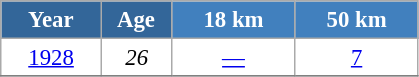<table class="wikitable" style="font-size:95%; text-align:center; border:grey solid 1px; border-collapse:collapse; background:#ffffff;">
<tr>
<th style="background-color:#369; color:white; width:60px;"> Year </th>
<th style="background-color:#369; color:white; width:40px;"> Age </th>
<th style="background-color:#4180be; color:white; width:75px;"> 18 km </th>
<th style="background-color:#4180be; color:white; width:75px;"> 50 km </th>
</tr>
<tr>
<td><a href='#'>1928</a></td>
<td><em>26</em></td>
<td><a href='#'>—</a></td>
<td><a href='#'>7</a></td>
</tr>
<tr>
</tr>
</table>
